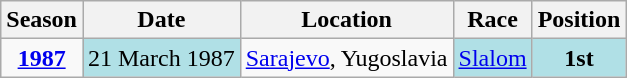<table class="wikitable">
<tr>
<th>Season</th>
<th>Date</th>
<th>Location</th>
<th>Race</th>
<th>Position</th>
</tr>
<tr>
<td align=center><strong><a href='#'>1987</a></strong></td>
<td bgcolor="#BOEOE6" align="right">21 March 1987</td>
<td align="left"> <a href='#'>Sarajevo</a>, Yugoslavia</td>
<td bgcolor="#BOEOE6" align=center><a href='#'>Slalom</a></td>
<td align=center bgcolor="#BOEOE6"><strong>1st</strong></td>
</tr>
</table>
